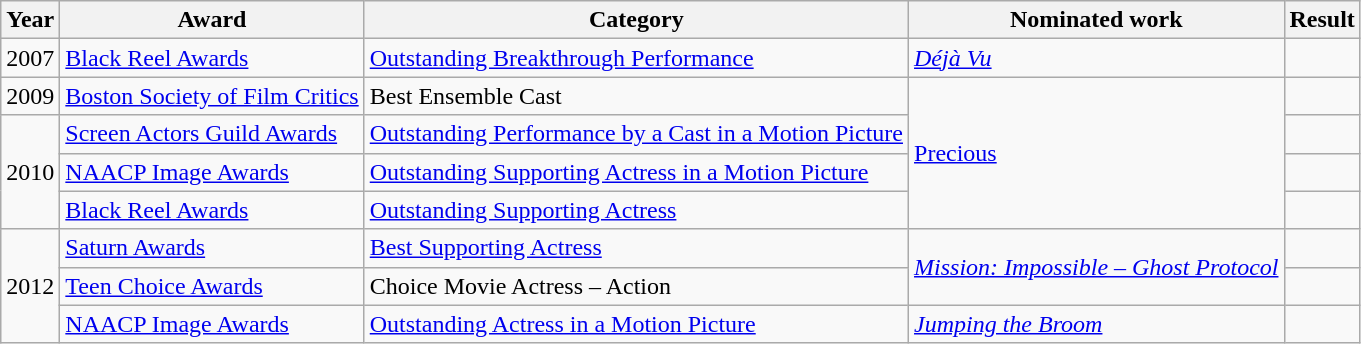<table class="wikitable sortable">
<tr>
<th>Year</th>
<th>Award</th>
<th>Category</th>
<th>Nominated work</th>
<th class="wikitable unsortable">Result</th>
</tr>
<tr>
<td>2007</td>
<td><a href='#'>Black Reel Awards</a></td>
<td><a href='#'>Outstanding Breakthrough Performance</a></td>
<td><em><a href='#'>Déjà Vu</a></em></td>
<td></td>
</tr>
<tr>
<td>2009</td>
<td><a href='#'>Boston Society of Film Critics</a></td>
<td>Best Ensemble Cast</td>
<td rowspan="4"><a href='#'>Precious</a></td>
<td></td>
</tr>
<tr>
<td rowspan="3">2010</td>
<td><a href='#'>Screen Actors Guild Awards</a></td>
<td><a href='#'>Outstanding Performance by a Cast in a Motion Picture</a></td>
<td></td>
</tr>
<tr>
<td><a href='#'>NAACP Image Awards</a></td>
<td><a href='#'>Outstanding Supporting Actress in a Motion Picture</a></td>
<td></td>
</tr>
<tr>
<td><a href='#'>Black Reel Awards</a></td>
<td><a href='#'>Outstanding Supporting Actress</a></td>
<td></td>
</tr>
<tr>
<td rowspan="3">2012</td>
<td><a href='#'>Saturn Awards</a></td>
<td><a href='#'>Best Supporting Actress</a></td>
<td rowspan="2"><em><a href='#'>Mission: Impossible – Ghost Protocol</a></em></td>
<td></td>
</tr>
<tr>
<td><a href='#'>Teen Choice Awards</a></td>
<td>Choice Movie Actress – Action</td>
<td></td>
</tr>
<tr>
<td><a href='#'>NAACP Image Awards</a></td>
<td><a href='#'>Outstanding Actress in a Motion Picture</a></td>
<td><em><a href='#'>Jumping the Broom</a></em></td>
<td></td>
</tr>
</table>
